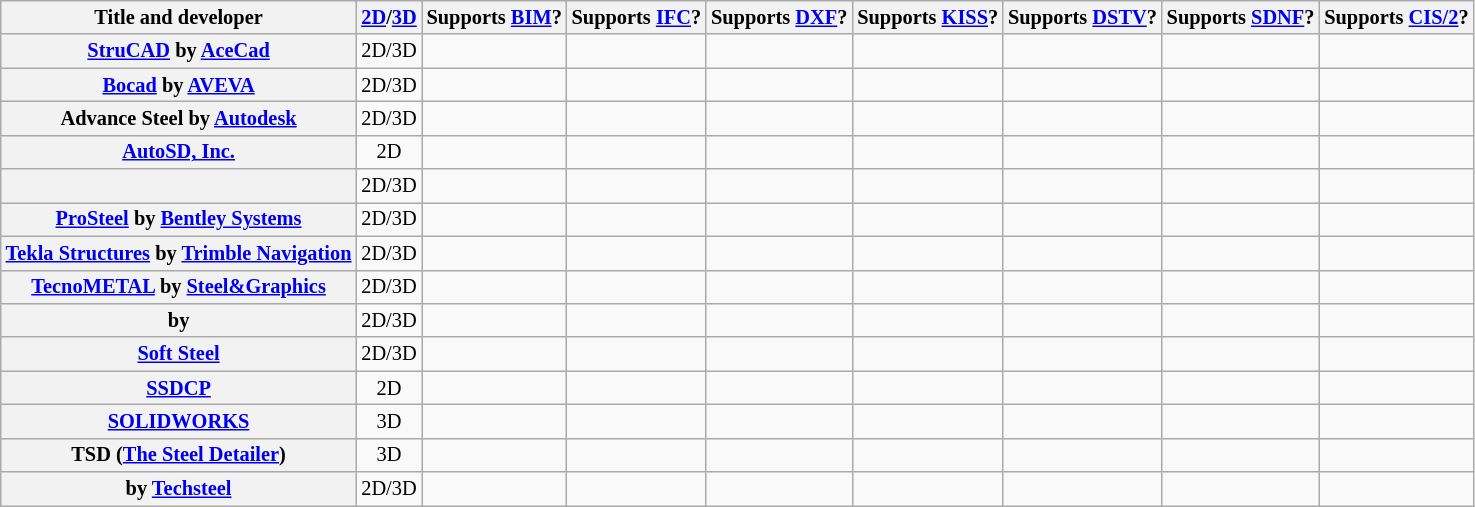<table class="wikitable sortable" style="text-align: center; font-size: 85%; table-layout: fixed;">
<tr>
<th>Title and developer</th>
<th><a href='#'>2D</a>/<a href='#'>3D</a></th>
<th>Supports <a href='#'>BIM</a>?</th>
<th>Supports <a href='#'>IFC</a>?</th>
<th>Supports <a href='#'>DXF</a>?</th>
<th>Supports <a href='#'>KISS</a>?</th>
<th>Supports <a href='#'>DSTV</a>?</th>
<th>Supports <a href='#'>SDNF</a>?</th>
<th>Supports <a href='#'>CIS/2</a>?</th>
</tr>
<tr>
<th> <a href='#'>StruCAD</a> by <a href='#'>AceCad</a></th>
<td>2D/3D</td>
<td></td>
<td></td>
<td></td>
<td></td>
<td></td>
<td></td>
<td></td>
</tr>
<tr>
<th> <a href='#'>Bocad</a> by <a href='#'>AVEVA</a></th>
<td>2D/3D</td>
<td></td>
<td></td>
<td></td>
<td></td>
<td></td>
<td></td>
<td></td>
</tr>
<tr>
<th> Advance Steel by <a href='#'>Autodesk</a></th>
<td>2D/3D</td>
<td></td>
<td></td>
<td></td>
<td></td>
<td></td>
<td></td>
<td></td>
</tr>
<tr>
<th> <a href='#'>AutoSD, Inc.</a></th>
<td>2D</td>
<td></td>
<td></td>
<td></td>
<td></td>
<td></td>
<td></td>
<td></td>
</tr>
<tr>
<th> </th>
<td>2D/3D</td>
<td></td>
<td></td>
<td></td>
<td></td>
<td></td>
<td></td>
<td></td>
</tr>
<tr>
<th> <a href='#'>ProSteel</a> by <a href='#'>Bentley Systems</a></th>
<td>2D/3D</td>
<td></td>
<td></td>
<td></td>
<td></td>
<td></td>
<td></td>
<td></td>
</tr>
<tr>
<th> <a href='#'>Tekla Structures</a> by <a href='#'>Trimble Navigation</a></th>
<td>2D/3D</td>
<td></td>
<td></td>
<td></td>
<td></td>
<td></td>
<td></td>
<td></td>
</tr>
<tr>
<th> <a href='#'>TecnoMETAL</a> by <a href='#'>Steel&Graphics</a></th>
<td>2D/3D</td>
<td></td>
<td></td>
<td></td>
<td></td>
<td></td>
<td></td>
<td></td>
</tr>
<tr>
<th> by </th>
<td>2D/3D</td>
<td></td>
<td></td>
<td></td>
<td></td>
<td></td>
<td></td>
<td></td>
</tr>
<tr>
<th> <a href='#'>Soft Steel</a></th>
<td>2D/3D</td>
<td></td>
<td></td>
<td></td>
<td></td>
<td></td>
<td></td>
<td></td>
</tr>
<tr>
<th> <a href='#'>SSDCP</a></th>
<td>2D</td>
<td></td>
<td></td>
<td></td>
<td></td>
<td></td>
<td></td>
<td></td>
</tr>
<tr>
<th> <a href='#'>SOLIDWORKS</a></th>
<td>3D</td>
<td></td>
<td></td>
<td></td>
<td></td>
<td></td>
<td></td>
<td></td>
</tr>
<tr>
<th> TSD (<a href='#'>The Steel Detailer</a>)</th>
<td>3D</td>
<td></td>
<td></td>
<td></td>
<td></td>
<td></td>
<td></td>
<td></td>
</tr>
<tr>
<th> by <a href='#'>Techsteel</a></th>
<td>2D/3D</td>
<td></td>
<td></td>
<td></td>
<td></td>
<td></td>
<td></td>
<td></td>
</tr>
</table>
